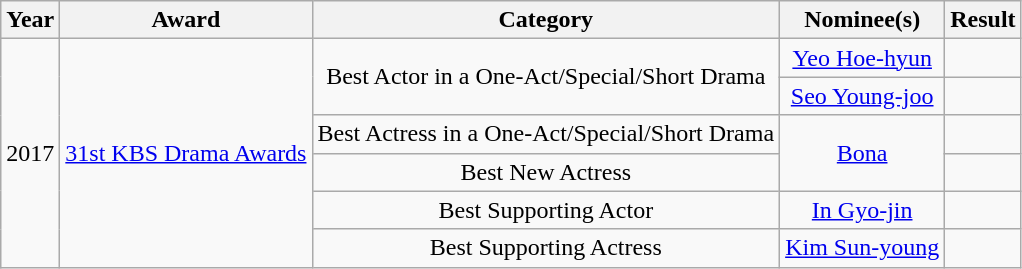<table class="wikitable" style="text-align:center">
<tr>
<th>Year</th>
<th>Award</th>
<th>Category</th>
<th>Nominee(s)</th>
<th>Result</th>
</tr>
<tr>
<td rowspan="6">2017</td>
<td rowspan="6"><a href='#'>31st KBS Drama Awards</a></td>
<td rowspan="2">Best Actor in a One-Act/Special/Short Drama</td>
<td><a href='#'>Yeo Hoe-hyun</a></td>
<td></td>
</tr>
<tr>
<td><a href='#'>Seo Young-joo</a></td>
<td></td>
</tr>
<tr>
<td>Best Actress in a One-Act/Special/Short Drama</td>
<td rowspan="2"><a href='#'>Bona</a></td>
<td></td>
</tr>
<tr>
<td>Best New Actress</td>
<td></td>
</tr>
<tr>
<td>Best Supporting Actor</td>
<td><a href='#'>In Gyo-jin</a></td>
<td></td>
</tr>
<tr>
<td>Best Supporting Actress</td>
<td><a href='#'>Kim Sun-young</a></td>
<td></td>
</tr>
</table>
